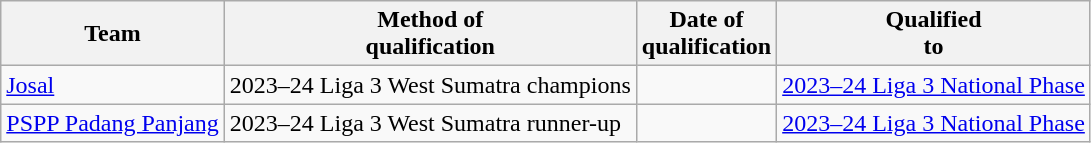<table class="wikitable sortable" style="text-align: left;">
<tr>
<th>Team</th>
<th>Method of <br> qualification</th>
<th>Date of <br> qualification</th>
<th>Qualified <br> to<br></th>
</tr>
<tr>
<td><a href='#'>Josal</a></td>
<td {{Sort>2023–24 Liga 3 West Sumatra champions</td>
<td></td>
<td><a href='#'>2023–24 Liga 3 National Phase</a></td>
</tr>
<tr>
<td><a href='#'>PSPP Padang Panjang</a></td>
<td {{Sort>2023–24 Liga 3 West Sumatra runner-up</td>
<td></td>
<td><a href='#'>2023–24 Liga 3 National Phase</a></td>
</tr>
</table>
